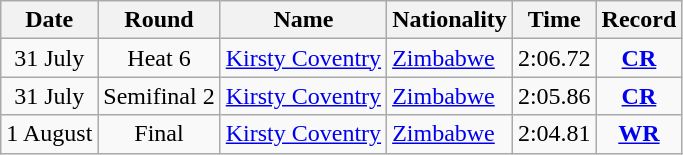<table class="wikitable" style="text-align:center">
<tr>
<th>Date</th>
<th>Round</th>
<th>Name</th>
<th>Nationality</th>
<th>Time</th>
<th>Record</th>
</tr>
<tr>
<td>31 July</td>
<td>Heat 6</td>
<td align="left"><a href='#'>Kirsty Coventry</a></td>
<td align="left"> <a href='#'>Zimbabwe</a></td>
<td>2:06.72</td>
<td><strong><a href='#'>CR</a></strong></td>
</tr>
<tr>
<td>31 July</td>
<td>Semifinal 2</td>
<td align="left"><a href='#'>Kirsty Coventry</a></td>
<td align="left"> <a href='#'>Zimbabwe</a></td>
<td>2:05.86</td>
<td><strong><a href='#'>CR</a></strong></td>
</tr>
<tr>
<td>1 August</td>
<td>Final</td>
<td align="left"><a href='#'>Kirsty Coventry</a></td>
<td align="left"> <a href='#'>Zimbabwe</a></td>
<td>2:04.81</td>
<td><strong><a href='#'>WR</a></strong></td>
</tr>
</table>
